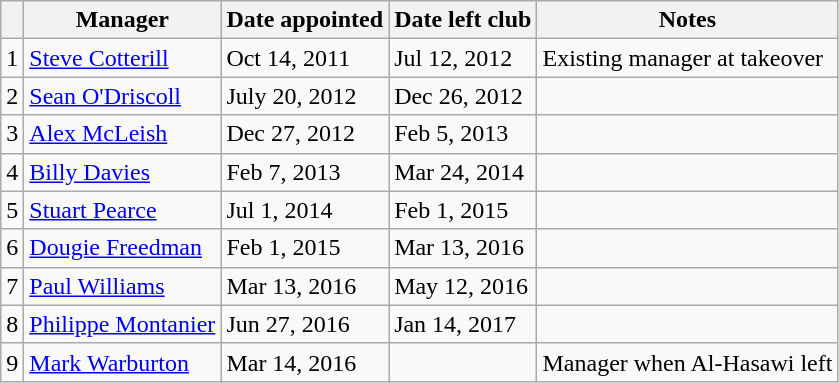<table class="wikitable">
<tr>
<th></th>
<th>Manager</th>
<th>Date appointed</th>
<th>Date left club</th>
<th>Notes</th>
</tr>
<tr>
<td>1</td>
<td><a href='#'>Steve Cotterill</a></td>
<td>Oct 14, 2011</td>
<td>Jul 12, 2012</td>
<td>Existing manager at takeover</td>
</tr>
<tr>
<td>2</td>
<td><a href='#'>Sean O'Driscoll</a></td>
<td>July 20, 2012</td>
<td>Dec 26, 2012</td>
<td></td>
</tr>
<tr>
<td>3</td>
<td><a href='#'>Alex McLeish</a></td>
<td>Dec 27, 2012</td>
<td>Feb 5, 2013</td>
<td></td>
</tr>
<tr>
<td>4</td>
<td><a href='#'>Billy Davies</a></td>
<td>Feb 7, 2013</td>
<td>Mar 24, 2014</td>
<td></td>
</tr>
<tr>
<td>5</td>
<td><a href='#'>Stuart Pearce</a></td>
<td>Jul 1, 2014</td>
<td>Feb 1, 2015</td>
<td></td>
</tr>
<tr>
<td>6</td>
<td><a href='#'>Dougie Freedman</a></td>
<td>Feb 1, 2015</td>
<td>Mar 13, 2016</td>
<td></td>
</tr>
<tr>
<td>7</td>
<td><a href='#'>Paul Williams</a></td>
<td>Mar 13, 2016</td>
<td>May 12, 2016</td>
<td></td>
</tr>
<tr>
<td>8</td>
<td><a href='#'>Philippe Montanier</a></td>
<td>Jun 27, 2016</td>
<td>Jan 14, 2017</td>
<td></td>
</tr>
<tr>
<td>9</td>
<td><a href='#'>Mark Warburton</a></td>
<td>Mar 14, 2016</td>
<td></td>
<td>Manager when Al-Hasawi left</td>
</tr>
</table>
